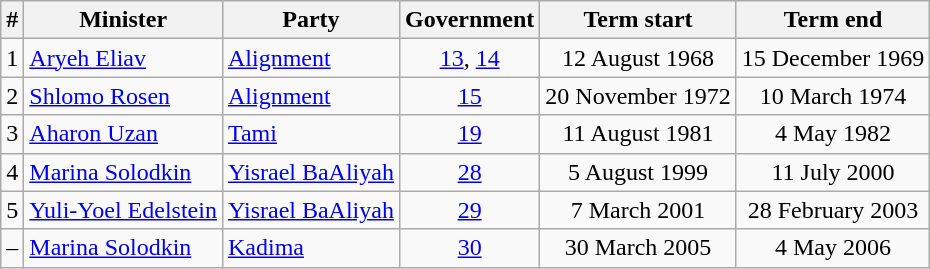<table class=wikitable style=text-align:center>
<tr>
<th>#</th>
<th>Minister</th>
<th>Party</th>
<th>Government</th>
<th>Term start</th>
<th>Term end</th>
</tr>
<tr>
<td>1</td>
<td align=left><a href='#'>Aryeh Eliav</a></td>
<td align=left><a href='#'>Alignment</a></td>
<td><a href='#'>13</a>, <a href='#'>14</a></td>
<td>12 August 1968</td>
<td>15 December 1969</td>
</tr>
<tr>
<td>2</td>
<td align=left><a href='#'>Shlomo Rosen</a></td>
<td align=left><a href='#'>Alignment</a></td>
<td><a href='#'>15</a></td>
<td>20 November 1972</td>
<td>10 March 1974</td>
</tr>
<tr>
<td>3</td>
<td align=left><a href='#'>Aharon Uzan</a></td>
<td align=left><a href='#'>Tami</a></td>
<td><a href='#'>19</a></td>
<td>11 August 1981</td>
<td>4 May 1982</td>
</tr>
<tr>
<td>4</td>
<td align=left><a href='#'>Marina Solodkin</a></td>
<td align=left><a href='#'>Yisrael BaAliyah</a></td>
<td><a href='#'>28</a></td>
<td>5 August 1999</td>
<td>11 July 2000</td>
</tr>
<tr>
<td>5</td>
<td align=left><a href='#'>Yuli-Yoel Edelstein</a></td>
<td align=left><a href='#'>Yisrael BaAliyah</a></td>
<td><a href='#'>29</a></td>
<td>7 March 2001</td>
<td>28 February 2003</td>
</tr>
<tr>
<td>–</td>
<td align=left><a href='#'>Marina Solodkin</a></td>
<td align=left><a href='#'>Kadima</a></td>
<td><a href='#'>30</a></td>
<td>30 March 2005</td>
<td>4 May 2006</td>
</tr>
</table>
